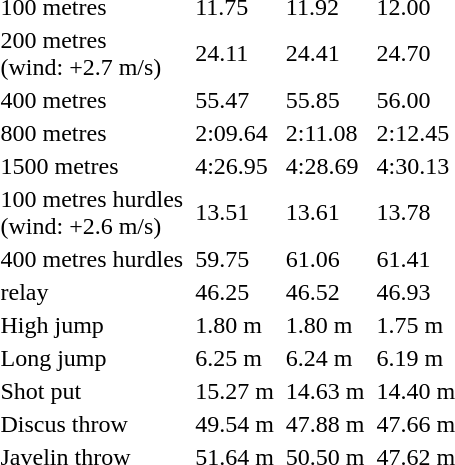<table>
<tr>
<td>100 metres</td>
<td></td>
<td>11.75</td>
<td></td>
<td>11.92</td>
<td></td>
<td>12.00</td>
</tr>
<tr>
<td>200 metres<br>(wind: +2.7 m/s)</td>
<td></td>
<td>24.11 </td>
<td></td>
<td>24.41 </td>
<td></td>
<td>24.70 </td>
</tr>
<tr>
<td>400 metres</td>
<td></td>
<td>55.47</td>
<td></td>
<td>55.85</td>
<td></td>
<td>56.00</td>
</tr>
<tr>
<td>800 metres</td>
<td></td>
<td>2:09.64</td>
<td></td>
<td>2:11.08</td>
<td></td>
<td>2:12.45</td>
</tr>
<tr>
<td>1500 metres</td>
<td></td>
<td>4:26.95</td>
<td></td>
<td>4:28.69</td>
<td></td>
<td>4:30.13</td>
</tr>
<tr>
<td>100 metres hurdles<br>(wind: +2.6 m/s)</td>
<td></td>
<td>13.51 </td>
<td></td>
<td>13.61 </td>
<td></td>
<td>13.78 </td>
</tr>
<tr>
<td>400 metres hurdles</td>
<td></td>
<td>59.75</td>
<td></td>
<td>61.06</td>
<td></td>
<td>61.41</td>
</tr>
<tr>
<td> relay</td>
<td></td>
<td>46.25</td>
<td></td>
<td>46.52</td>
<td></td>
<td>46.93</td>
</tr>
<tr>
<td>High jump</td>
<td></td>
<td>1.80 m</td>
<td></td>
<td>1.80 m</td>
<td></td>
<td>1.75 m</td>
</tr>
<tr>
<td>Long jump</td>
<td></td>
<td>6.25 m</td>
<td></td>
<td>6.24 m</td>
<td></td>
<td>6.19 m</td>
</tr>
<tr>
<td>Shot put</td>
<td></td>
<td>15.27 m</td>
<td></td>
<td>14.63 m</td>
<td></td>
<td>14.40 m</td>
</tr>
<tr>
<td>Discus throw</td>
<td></td>
<td>49.54 m</td>
<td></td>
<td>47.88 m</td>
<td></td>
<td>47.66 m</td>
</tr>
<tr>
<td>Javelin throw</td>
<td></td>
<td>51.64 m</td>
<td></td>
<td>50.50 m</td>
<td></td>
<td>47.62 m</td>
</tr>
</table>
